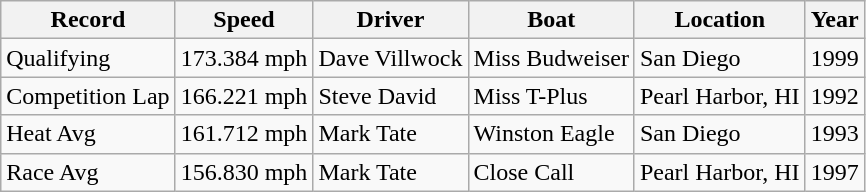<table class="wikitable">
<tr>
<th>Record</th>
<th>Speed</th>
<th>Driver</th>
<th>Boat</th>
<th>Location</th>
<th>Year</th>
</tr>
<tr>
<td>Qualifying</td>
<td>173.384 mph</td>
<td>Dave Villwock</td>
<td>Miss Budweiser</td>
<td>San Diego</td>
<td>1999</td>
</tr>
<tr>
<td>Competition Lap</td>
<td>166.221 mph</td>
<td>Steve David</td>
<td>Miss T-Plus</td>
<td>Pearl Harbor, HI</td>
<td>1992</td>
</tr>
<tr>
<td>Heat Avg</td>
<td>161.712 mph</td>
<td>Mark Tate</td>
<td>Winston Eagle</td>
<td>San Diego</td>
<td>1993</td>
</tr>
<tr>
<td>Race Avg</td>
<td>156.830 mph</td>
<td>Mark Tate</td>
<td>Close Call</td>
<td>Pearl Harbor, HI</td>
<td>1997</td>
</tr>
</table>
